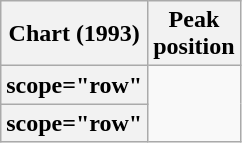<table class="wikitable plainrowheaders sortable">
<tr>
<th scope="col">Chart (1993)</th>
<th scope="col">Peak<br>position</th>
</tr>
<tr>
<th>scope="row" </th>
</tr>
<tr>
<th>scope="row" </th>
</tr>
</table>
